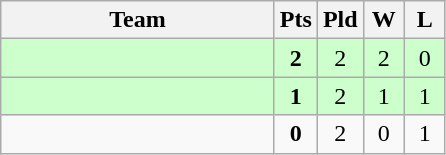<table class=wikitable style="text-align:center">
<tr>
<th width=175>Team</th>
<th width=20>Pts</th>
<th width=20>Pld</th>
<th width=20>W</th>
<th width=20>L</th>
</tr>
<tr bgcolor="#ccffcc">
<td style="text-align:left"></td>
<td><strong>2</strong></td>
<td>2</td>
<td>2</td>
<td>0</td>
</tr>
<tr bgcolor="#ccffcc">
<td style="text-align:left"></td>
<td><strong>1</strong></td>
<td>2</td>
<td>1</td>
<td>1</td>
</tr>
<tr>
<td style="text-align:left"></td>
<td><strong>0</strong></td>
<td>2</td>
<td>0</td>
<td>1</td>
</tr>
</table>
